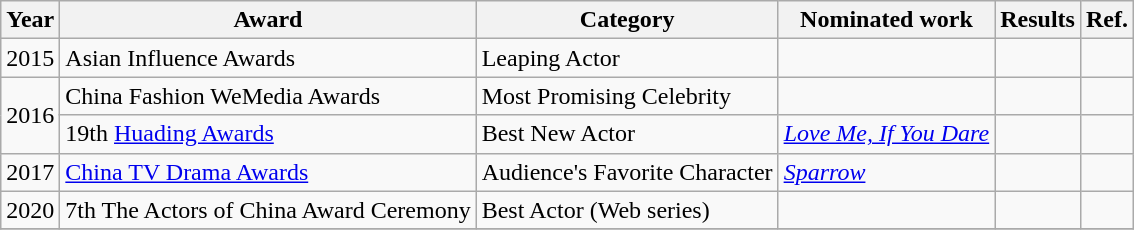<table class="wikitable">
<tr>
<th>Year</th>
<th>Award</th>
<th>Category</th>
<th>Nominated work</th>
<th>Results</th>
<th>Ref.</th>
</tr>
<tr>
<td>2015</td>
<td>Asian Influence Awards</td>
<td>Leaping Actor</td>
<td></td>
<td></td>
<td></td>
</tr>
<tr>
<td rowspan=2>2016</td>
<td>China Fashion WeMedia Awards</td>
<td>Most Promising Celebrity</td>
<td></td>
<td></td>
<td></td>
</tr>
<tr>
<td>19th <a href='#'>Huading Awards</a></td>
<td>Best New Actor</td>
<td><em><a href='#'>Love Me, If You Dare</a></em></td>
<td></td>
<td></td>
</tr>
<tr>
<td>2017</td>
<td><a href='#'>China TV Drama Awards</a></td>
<td>Audience's Favorite Character</td>
<td><em><a href='#'>Sparrow</a></em></td>
<td></td>
<td></td>
</tr>
<tr>
<td>2020</td>
<td>7th The Actors of China Award Ceremony</td>
<td>Best Actor (Web series)</td>
<td></td>
<td></td>
<td></td>
</tr>
<tr>
</tr>
</table>
